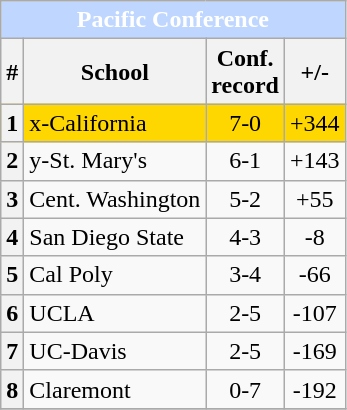<table class="wikitable sortable collapsible collapsed" style="text-align: center;">
<tr>
<th colspan=4 style="background:#BFD7FF; color:white">Pacific Conference</th>
</tr>
<tr>
<th>#</th>
<th>School</th>
<th>Conf. <br> record</th>
<th>+/-</th>
</tr>
<tr style="background:gold;">
<th>1</th>
<td align="left">x-California</td>
<td>7-0</td>
<td>+344</td>
</tr>
<tr>
<th>2</th>
<td align="left">y-St. Mary's</td>
<td>6-1</td>
<td>+143</td>
</tr>
<tr>
<th>3</th>
<td align="left">Cent. Washington</td>
<td>5-2</td>
<td>+55</td>
</tr>
<tr>
<th>4</th>
<td align="left">San Diego State</td>
<td>4-3</td>
<td>-8</td>
</tr>
<tr>
<th>5</th>
<td align="left">Cal Poly</td>
<td>3-4</td>
<td>-66</td>
</tr>
<tr>
<th>6</th>
<td align="left">UCLA</td>
<td>2-5</td>
<td>-107</td>
</tr>
<tr>
<th>7</th>
<td align="left">UC-Davis</td>
<td>2-5</td>
<td>-169</td>
</tr>
<tr>
<th>8</th>
<td align="left">Claremont</td>
<td>0-7</td>
<td>-192</td>
</tr>
<tr>
</tr>
</table>
